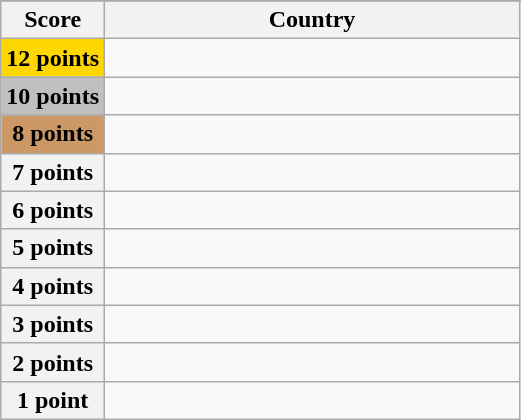<table class="wikitable">
<tr>
</tr>
<tr>
<th scope="col" width="20%">Score</th>
<th scope="col">Country</th>
</tr>
<tr>
<th scope="row" style="background:gold">12 points</th>
<td></td>
</tr>
<tr>
<th scope="row" style="background:silver">10 points</th>
<td></td>
</tr>
<tr>
<th scope="row" style="background:#CC9966">8 points</th>
<td></td>
</tr>
<tr>
<th scope="row">7 points</th>
<td></td>
</tr>
<tr>
<th scope="row">6 points</th>
<td></td>
</tr>
<tr>
<th scope="row">5 points</th>
<td></td>
</tr>
<tr>
<th scope="row">4 points</th>
<td></td>
</tr>
<tr>
<th scope="row">3 points</th>
<td></td>
</tr>
<tr>
<th scope="row">2 points</th>
<td></td>
</tr>
<tr>
<th scope="row">1 point</th>
<td></td>
</tr>
</table>
